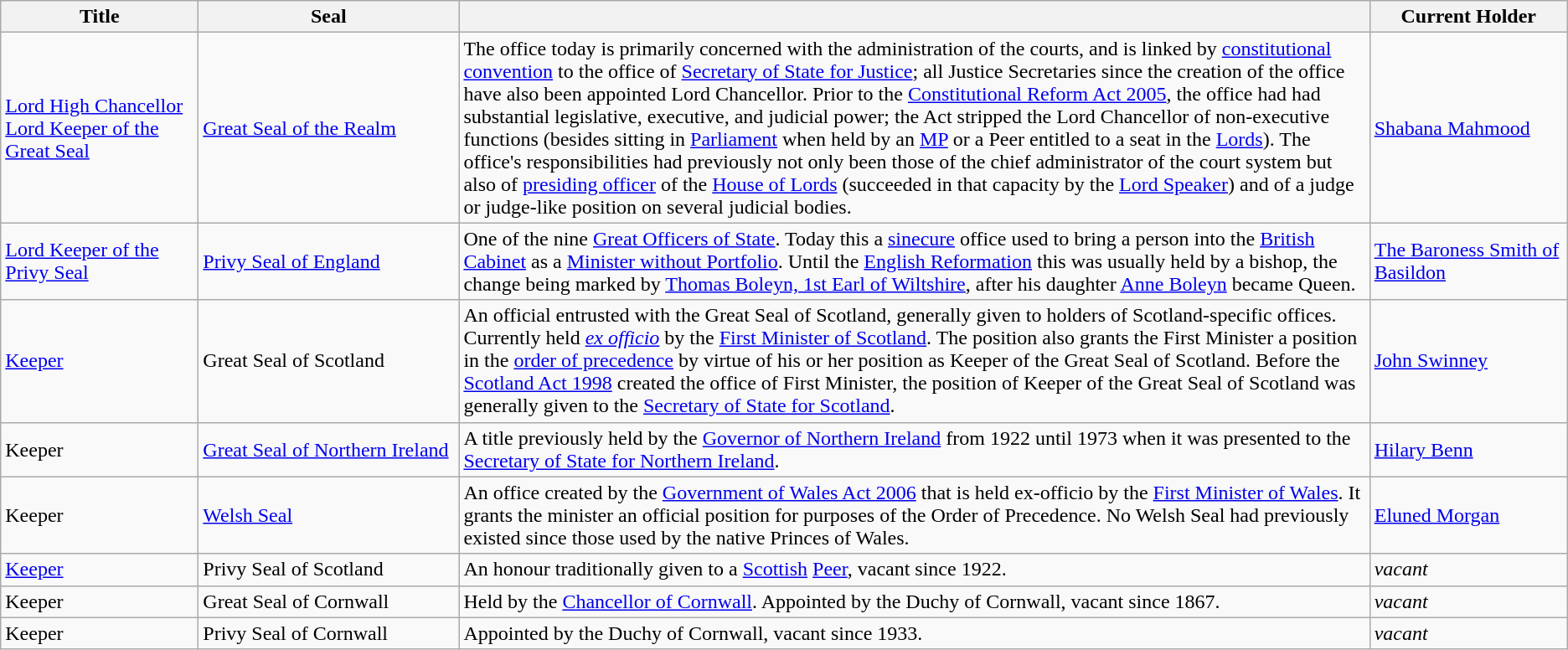<table class="wikitable">
<tr>
<th scope="col" style="width: 150px;">Title</th>
<th scope="col" style="width: 200px;">Seal</th>
<th></th>
<th scope="col" style="width: 150px;">Current Holder</th>
</tr>
<tr>
<td><a href='#'>Lord High Chancellor</a><br><a href='#'>Lord Keeper of the Great Seal</a></td>
<td><a href='#'>Great Seal of the Realm</a></td>
<td>The office today is primarily concerned with the administration of the courts, and is linked by <a href='#'>constitutional convention</a> to the office of <a href='#'>Secretary of State for Justice</a>; all Justice Secretaries since the creation of the office have also been appointed Lord Chancellor. Prior to the <a href='#'>Constitutional Reform Act 2005</a>, the office had had substantial legislative, executive, and judicial power; the Act stripped the Lord Chancellor of non-executive functions (besides sitting in <a href='#'>Parliament</a> when held by an <a href='#'>MP</a> or a Peer entitled to a seat in the <a href='#'>Lords</a>). The office's responsibilities had previously not only been those of the chief administrator of the court system but also of <a href='#'>presiding officer</a> of the <a href='#'>House of Lords</a> (succeeded in that capacity by the <a href='#'>Lord Speaker</a>) and of a judge or judge-like position on several judicial bodies.</td>
<td><a href='#'>Shabana Mahmood</a></td>
</tr>
<tr>
<td><a href='#'>Lord Keeper of the Privy Seal</a></td>
<td><a href='#'>Privy Seal of England</a></td>
<td>One of the nine <a href='#'>Great Officers of State</a>. Today this a <a href='#'>sinecure</a> office used to bring a person into the <a href='#'>British Cabinet</a> as a <a href='#'>Minister without Portfolio</a>.  Until the <a href='#'>English Reformation</a> this was usually held by a bishop, the change being marked by <a href='#'>Thomas Boleyn, 1st Earl of Wiltshire</a>, after his daughter <a href='#'>Anne Boleyn</a> became Queen.</td>
<td><a href='#'>The Baroness Smith of Basildon</a></td>
</tr>
<tr>
<td><a href='#'>Keeper</a></td>
<td>Great Seal of Scotland</td>
<td>An official entrusted with the Great Seal of Scotland, generally given to holders of Scotland-specific offices. Currently held <em><a href='#'>ex officio</a></em> by the <a href='#'>First Minister of Scotland</a>. The position also grants the First Minister a position in the <a href='#'>order of precedence</a> by virtue of his or her position as Keeper of the Great Seal of Scotland. Before the <a href='#'>Scotland Act 1998</a> created the office of First Minister, the position of Keeper of the Great Seal of Scotland was generally given to the <a href='#'>Secretary of State for Scotland</a>.</td>
<td><a href='#'>John Swinney</a></td>
</tr>
<tr>
<td>Keeper</td>
<td><a href='#'>Great Seal of Northern Ireland</a></td>
<td>A title previously held by the <a href='#'>Governor of Northern Ireland</a> from 1922 until 1973 when it was presented to the <a href='#'>Secretary of State for Northern Ireland</a>.</td>
<td><a href='#'>Hilary Benn</a></td>
</tr>
<tr>
<td>Keeper</td>
<td><a href='#'>Welsh Seal</a></td>
<td>An office created by the <a href='#'>Government of Wales Act 2006</a> that is held ex-officio by the <a href='#'>First Minister of Wales</a>. It grants the minister an official position for purposes of the Order of Precedence. No Welsh Seal had previously existed since those used by the native Princes of Wales.</td>
<td><a href='#'>Eluned Morgan</a></td>
</tr>
<tr>
<td><a href='#'>Keeper</a></td>
<td>Privy Seal of Scotland</td>
<td>An honour traditionally given to a <a href='#'>Scottish</a> <a href='#'>Peer</a>, vacant since 1922.</td>
<td><em>vacant</em></td>
</tr>
<tr>
<td>Keeper</td>
<td>Great Seal of Cornwall</td>
<td>Held by the <a href='#'>Chancellor of Cornwall</a>. Appointed by the Duchy of Cornwall, vacant since 1867.</td>
<td><em>vacant</em></td>
</tr>
<tr>
<td>Keeper</td>
<td>Privy Seal of Cornwall</td>
<td>Appointed by the Duchy of Cornwall, vacant since 1933.</td>
<td><em>vacant</em></td>
</tr>
</table>
